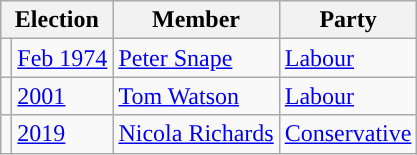<table class="wikitable">
<tr>
<th colspan="2">Election</th>
<th>Member</th>
<th>Party</th>
</tr>
<tr>
<td style="color:inherit;background-color: "></td>
<td><a href='#'>Feb 1974</a></td>
<td><a href='#'>Peter Snape</a></td>
<td><a href='#'>Labour</a></td>
</tr>
<tr>
<td style="color:inherit;background-color: "></td>
<td><a href='#'>2001</a></td>
<td><a href='#'>Tom Watson</a></td>
<td><a href='#'>Labour</a></td>
</tr>
<tr>
<td style="color:inherit;background-color: "></td>
<td><a href='#'>2019</a></td>
<td><a href='#'>Nicola Richards</a></td>
<td><a href='#'>Conservative</a></td>
</tr>
</table>
